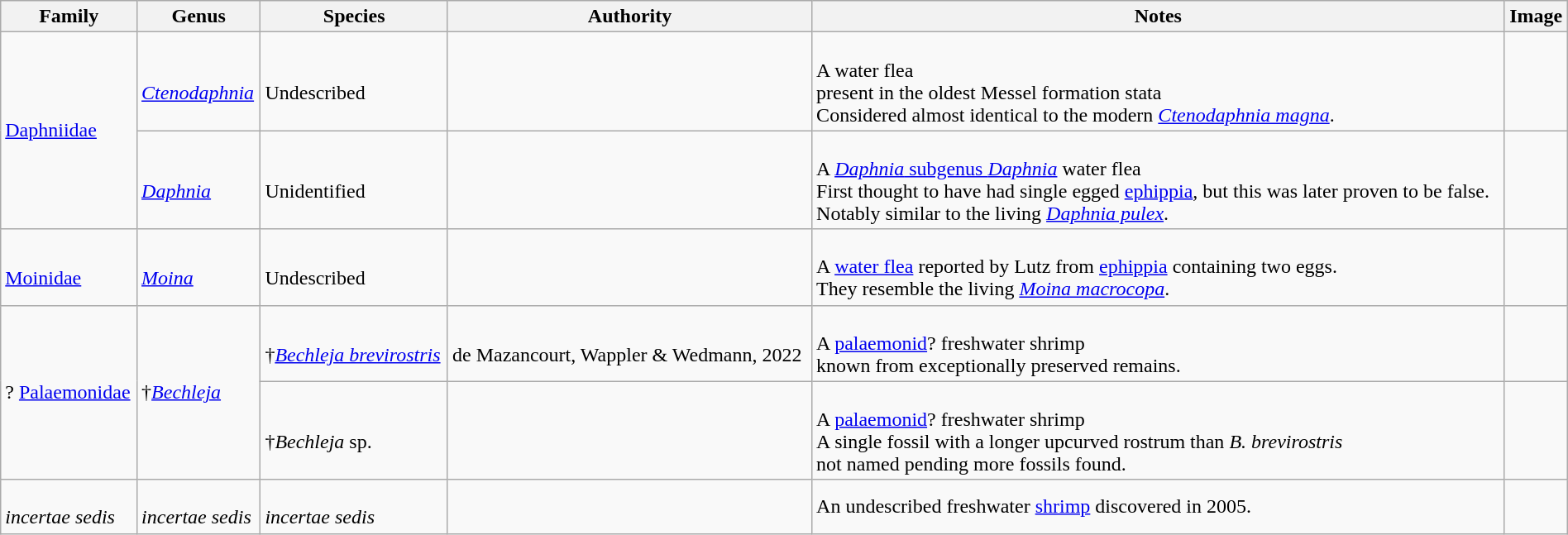<table class="wikitable" align="center" width="100%">
<tr>
<th>Family</th>
<th>Genus</th>
<th>Species</th>
<th>Authority</th>
<th>Notes</th>
<th>Image</th>
</tr>
<tr>
<td rowspan=2><a href='#'>Daphniidae</a></td>
<td><br><em><a href='#'>Ctenodaphnia</a></em></td>
<td><br>Undescribed</td>
<td></td>
<td><br>A water flea<br> present in the oldest Messel formation stata<br> Considered almost identical to the modern <em><a href='#'>Ctenodaphnia magna</a></em>.</td>
<td></td>
</tr>
<tr>
<td><br><em><a href='#'>Daphnia</a></em></td>
<td><br>Unidentified</td>
<td></td>
<td><br>A <a href='#'><em>Daphnia</em> subgenus <em>Daphnia</em></a> water flea<br> First thought to have had single egged <a href='#'>ephippia</a>, but this was later proven to be false.<br> Notably similar to the living <em><a href='#'>Daphnia pulex</a></em>.</td>
<td></td>
</tr>
<tr>
<td><br><a href='#'>Moinidae</a></td>
<td><br><em><a href='#'>Moina</a></em></td>
<td><br>Undescribed</td>
<td></td>
<td><br>A <a href='#'>water flea</a> reported by Lutz from <a href='#'>ephippia</a> containing two eggs.<br> They resemble the living <em><a href='#'>Moina macrocopa</a></em>.</td>
<td></td>
</tr>
<tr>
<td rowspan=2>? <a href='#'>Palaemonidae</a></td>
<td rowspan=2>†<em><a href='#'>Bechleja</a></em></td>
<td><br>†<em><a href='#'>Bechleja brevirostris</a></em></td>
<td><br>de Mazancourt, Wappler & Wedmann, 2022</td>
<td><br>A <a href='#'>palaemonid</a>? freshwater shrimp<br> known from exceptionally preserved remains.</td>
<td><br></td>
</tr>
<tr>
<td><br>†<em>Bechleja</em> sp.</td>
<td></td>
<td><br>A <a href='#'>palaemonid</a>? freshwater shrimp<br> A single fossil with a longer upcurved rostrum than <em>B. brevirostris</em><br> not named pending more fossils found.</td>
<td></td>
</tr>
<tr>
<td><br><em>incertae sedis</em></td>
<td><br><em>incertae sedis</em></td>
<td><br><em>incertae sedis</em></td>
<td></td>
<td>An undescribed freshwater <a href='#'>shrimp</a> discovered in 2005.</td>
<td></td>
</tr>
</table>
